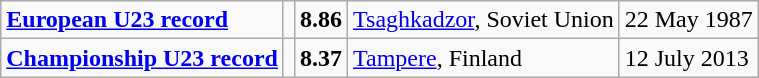<table class="wikitable">
<tr>
<td><strong><a href='#'>European U23 record</a></strong></td>
<td></td>
<td><strong>8.86</strong></td>
<td><a href='#'>Tsaghkadzor</a>, Soviet Union</td>
<td>22 May 1987</td>
</tr>
<tr>
<td><strong><a href='#'>Championship U23 record</a></strong></td>
<td></td>
<td><strong>8.37</strong></td>
<td><a href='#'>Tampere</a>, Finland</td>
<td>12 July 2013</td>
</tr>
</table>
